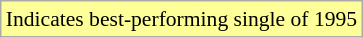<table class="wikitable" style="font-size:90%;">
<tr>
<td style="background-color:#FFFF99"> Indicates best-performing single of 1995</td>
</tr>
</table>
